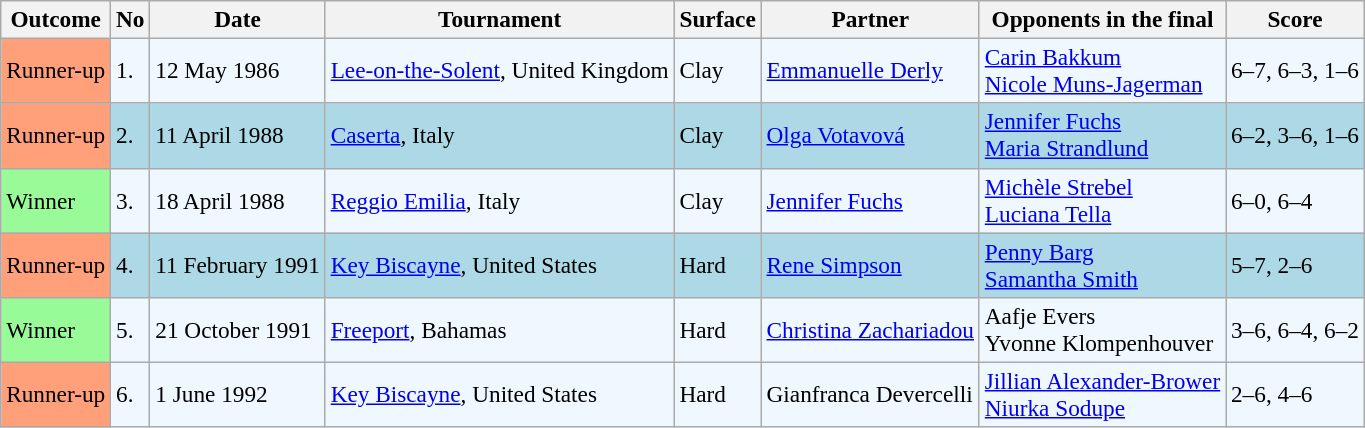<table class="sortable wikitable" style="font-size:97%;">
<tr>
<th>Outcome</th>
<th>No</th>
<th>Date</th>
<th>Tournament</th>
<th>Surface</th>
<th>Partner</th>
<th>Opponents in the final</th>
<th>Score</th>
</tr>
<tr style="background:#f0f8ff;">
<td bgcolor=FFA07A>Runner-up</td>
<td>1.</td>
<td>12 May 1986</td>
<td><a href='#'>Lee-on-the-Solent</a>, United Kingdom</td>
<td>Clay</td>
<td> <a href='#'>Emmanuelle Derly</a></td>
<td> <a href='#'>Carin Bakkum</a> <br>  <a href='#'>Nicole Muns-Jagerman</a></td>
<td>6–7, 6–3, 1–6</td>
</tr>
<tr style="background:lightblue;">
<td bgcolor=FFA07A>Runner-up</td>
<td>2.</td>
<td>11 April 1988</td>
<td><a href='#'>Caserta</a>, Italy</td>
<td>Clay</td>
<td> <a href='#'>Olga Votavová</a></td>
<td> <a href='#'>Jennifer Fuchs</a>  <br>  <a href='#'>Maria Strandlund</a></td>
<td>6–2, 3–6, 1–6</td>
</tr>
<tr style="background:#f0f8ff;">
<td bgcolor="98FB98">Winner</td>
<td>3.</td>
<td>18 April 1988</td>
<td><a href='#'>Reggio Emilia</a>, Italy</td>
<td>Clay</td>
<td> <a href='#'>Jennifer Fuchs</a></td>
<td> <a href='#'>Michèle Strebel</a> <br>  <a href='#'>Luciana Tella</a></td>
<td>6–0, 6–4</td>
</tr>
<tr style="background:lightblue;">
<td bgcolor=FFA07A>Runner-up</td>
<td>4.</td>
<td>11 February 1991</td>
<td><a href='#'>Key Biscayne</a>, United States</td>
<td>Hard</td>
<td> <a href='#'>Rene Simpson</a></td>
<td> <a href='#'>Penny Barg</a> <br>  <a href='#'>Samantha Smith</a></td>
<td>5–7, 2–6</td>
</tr>
<tr style="background:#f0f8ff;">
<td bgcolor="98FB98">Winner</td>
<td>5.</td>
<td>21 October 1991</td>
<td><a href='#'>Freeport</a>, Bahamas</td>
<td>Hard</td>
<td> <a href='#'>Christina Zachariadou</a></td>
<td> Aafje Evers <br>  Yvonne Klompenhouver</td>
<td>3–6, 6–4, 6–2</td>
</tr>
<tr style="background:#f0f8ff;">
<td bgcolor=FFA07A>Runner-up</td>
<td>6.</td>
<td>1 June 1992</td>
<td><a href='#'>Key Biscayne</a>, United States</td>
<td>Hard</td>
<td> Gianfranca Devercelli</td>
<td> <a href='#'>Jillian Alexander-Brower</a> <br>  <a href='#'>Niurka Sodupe</a></td>
<td>2–6, 4–6</td>
</tr>
</table>
